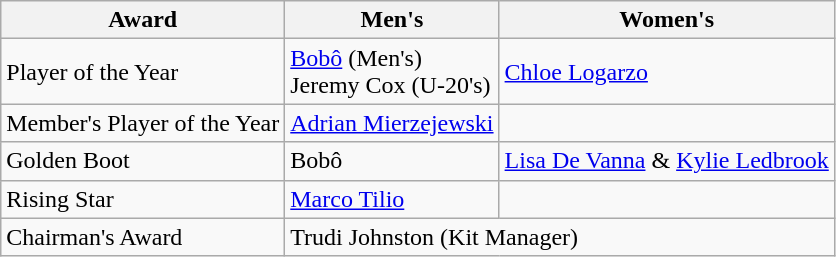<table class="wikitable">
<tr>
<th>Award</th>
<th>Men's</th>
<th>Women's</th>
</tr>
<tr>
<td>Player of the Year</td>
<td><a href='#'>Bobô</a> (Men's)<br> Jeremy Cox (U-20's)</td>
<td><a href='#'>Chloe Logarzo</a></td>
</tr>
<tr>
<td>Member's Player of the Year</td>
<td><a href='#'>Adrian Mierzejewski</a></td>
<td></td>
</tr>
<tr>
<td>Golden Boot</td>
<td>Bobô</td>
<td><a href='#'>Lisa De Vanna</a> & <a href='#'>Kylie Ledbrook</a></td>
</tr>
<tr>
<td>Rising Star</td>
<td><a href='#'>Marco Tilio</a></td>
<td></td>
</tr>
<tr>
<td>Chairman's Award</td>
<td colspan=2>Trudi Johnston (Kit Manager)</td>
</tr>
</table>
